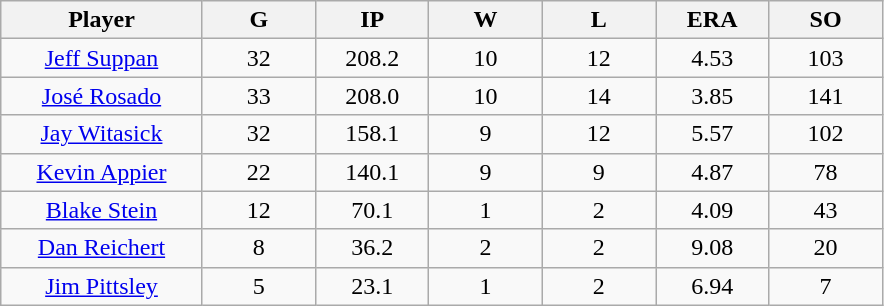<table class="wikitable sortable">
<tr>
<th bgcolor="#DDDDFF" width="16%">Player</th>
<th bgcolor="#DDDDFF" width="9%">G</th>
<th bgcolor="#DDDDFF" width="9%">IP</th>
<th bgcolor="#DDDDFF" width="9%">W</th>
<th bgcolor="#DDDDFF" width="9%">L</th>
<th bgcolor="#DDDDFF" width="9%">ERA</th>
<th bgcolor="#DDDDFF" width="9%">SO</th>
</tr>
<tr align="center">
<td><a href='#'>Jeff Suppan</a></td>
<td>32</td>
<td>208.2</td>
<td>10</td>
<td>12</td>
<td>4.53</td>
<td>103</td>
</tr>
<tr align=center>
<td><a href='#'>José Rosado</a></td>
<td>33</td>
<td>208.0</td>
<td>10</td>
<td>14</td>
<td>3.85</td>
<td>141</td>
</tr>
<tr align=center>
<td><a href='#'>Jay Witasick</a></td>
<td>32</td>
<td>158.1</td>
<td>9</td>
<td>12</td>
<td>5.57</td>
<td>102</td>
</tr>
<tr align=center>
<td><a href='#'>Kevin Appier</a></td>
<td>22</td>
<td>140.1</td>
<td>9</td>
<td>9</td>
<td>4.87</td>
<td>78</td>
</tr>
<tr align=center>
<td><a href='#'>Blake Stein</a></td>
<td>12</td>
<td>70.1</td>
<td>1</td>
<td>2</td>
<td>4.09</td>
<td>43</td>
</tr>
<tr align=center>
<td><a href='#'>Dan Reichert</a></td>
<td>8</td>
<td>36.2</td>
<td>2</td>
<td>2</td>
<td>9.08</td>
<td>20</td>
</tr>
<tr align=center>
<td><a href='#'>Jim Pittsley</a></td>
<td>5</td>
<td>23.1</td>
<td>1</td>
<td>2</td>
<td>6.94</td>
<td>7</td>
</tr>
</table>
